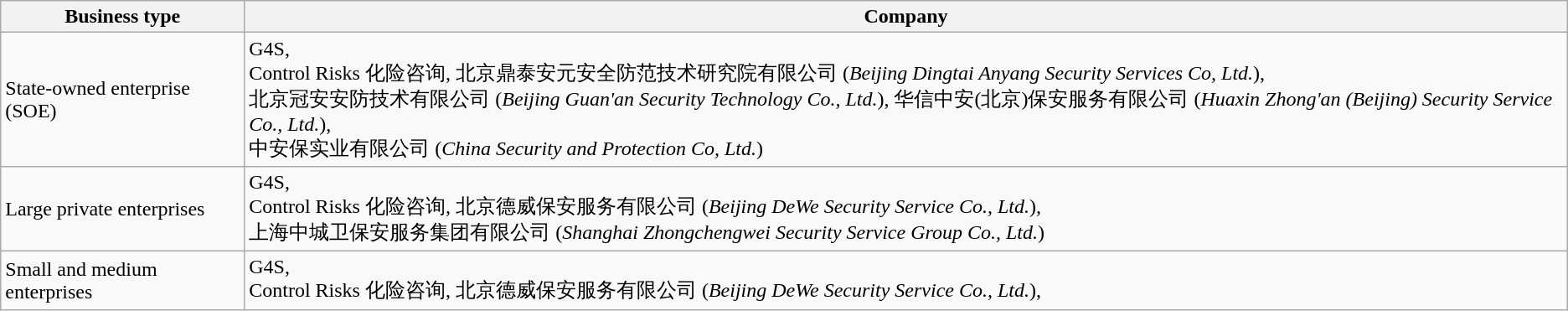<table class="wikitable">
<tr>
<th>Business type</th>
<th>Company</th>
</tr>
<tr>
<td>State-owned enterprise (SOE)</td>
<td>G4S,<br>Control Risks 化险咨询, 
北京鼎泰安元安全防范技术研究院有限公司 (<em>Beijing Dingtai Anyang Security Services Co, Ltd.</em>),<br>北京冠安安防技术有限公司 (<em>Beijing Guan'an Security Technology Co., Ltd.</em>), 
华信中安(北京)保安服务有限公司 (<em>Huaxin Zhong'an (Beijing) Security Service Co., Ltd.</em>),<br>中安保实业有限公司 (<em>China Security and Protection Co, Ltd.</em>)</td>
</tr>
<tr>
<td>Large private enterprises</td>
<td>G4S,<br>Control Risks 化险咨询, 
北京德威保安服务有限公司 (<em>Beijing DeWe Security Service Co., Ltd.</em>),<br>上海中城卫保安服务集团有限公司 (<em>Shanghai Zhongchengwei Security Service Group Co., Ltd.</em>)</td>
</tr>
<tr>
<td>Small and medium enterprises</td>
<td>G4S,<br>Control Risks 化险咨询, 
北京德威保安服务有限公司 (<em>Beijing DeWe Security Service Co., Ltd.</em>),</td>
</tr>
</table>
